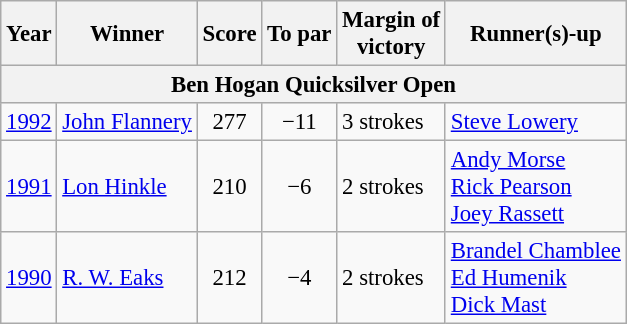<table class="wikitable" style="font-size:95%">
<tr>
<th>Year</th>
<th>Winner</th>
<th>Score</th>
<th>To par</th>
<th>Margin of<br>victory</th>
<th>Runner(s)-up</th>
</tr>
<tr>
<th colspan=6>Ben Hogan Quicksilver Open</th>
</tr>
<tr>
<td><a href='#'>1992</a></td>
<td> <a href='#'>John Flannery</a></td>
<td align=center>277</td>
<td align=center>−11</td>
<td>3 strokes</td>
<td> <a href='#'>Steve Lowery</a></td>
</tr>
<tr>
<td><a href='#'>1991</a></td>
<td> <a href='#'>Lon Hinkle</a></td>
<td align=center>210</td>
<td align=center>−6</td>
<td>2 strokes</td>
<td> <a href='#'>Andy Morse</a><br> <a href='#'>Rick Pearson</a><br> <a href='#'>Joey Rassett</a></td>
</tr>
<tr>
<td><a href='#'>1990</a></td>
<td> <a href='#'>R. W. Eaks</a></td>
<td align=center>212</td>
<td align=center>−4</td>
<td>2 strokes</td>
<td> <a href='#'>Brandel Chamblee</a><br> <a href='#'>Ed Humenik</a><br> <a href='#'>Dick Mast</a></td>
</tr>
</table>
